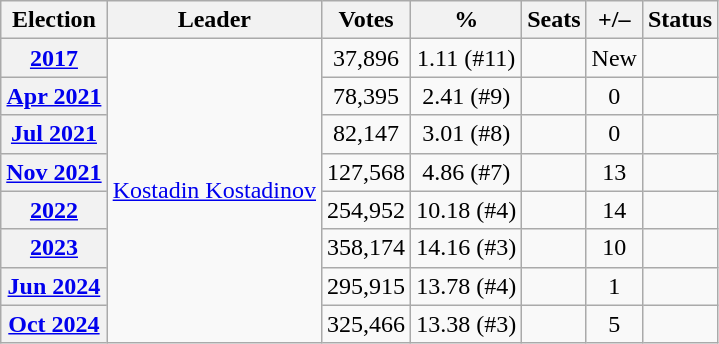<table class="wikitable" style="text-align:center">
<tr>
<th>Election</th>
<th>Leader</th>
<th>Votes</th>
<th>%</th>
<th>Seats</th>
<th>+/–</th>
<th>Status</th>
</tr>
<tr>
<th><a href='#'>2017</a></th>
<td rowspan=8><a href='#'>Kostadin Kostadinov</a></td>
<td>37,896</td>
<td>1.11 (#11)</td>
<td></td>
<td>New</td>
<td></td>
</tr>
<tr>
<th><a href='#'>Apr 2021</a></th>
<td>78,395</td>
<td>2.41 (#9)</td>
<td></td>
<td> 0</td>
<td></td>
</tr>
<tr>
<th><a href='#'>Jul 2021</a></th>
<td>82,147</td>
<td>3.01 (#8)</td>
<td></td>
<td> 0</td>
<td></td>
</tr>
<tr>
<th><a href='#'>Nov 2021</a></th>
<td>127,568</td>
<td>4.86 (#7)</td>
<td></td>
<td> 13</td>
<td></td>
</tr>
<tr>
<th><a href='#'>2022</a></th>
<td>254,952</td>
<td>10.18 (#4)</td>
<td></td>
<td> 14</td>
<td></td>
</tr>
<tr>
<th><a href='#'>2023</a></th>
<td>358,174</td>
<td>14.16 (#3)</td>
<td></td>
<td> 10</td>
<td></td>
</tr>
<tr>
<th><a href='#'>Jun 2024</a></th>
<td>295,915</td>
<td>13.78 (#4)</td>
<td></td>
<td> 1</td>
<td></td>
</tr>
<tr>
<th><a href='#'>Oct 2024</a></th>
<td>325,466</td>
<td>13.38 (#3)</td>
<td></td>
<td> 5</td>
<td></td>
</tr>
</table>
